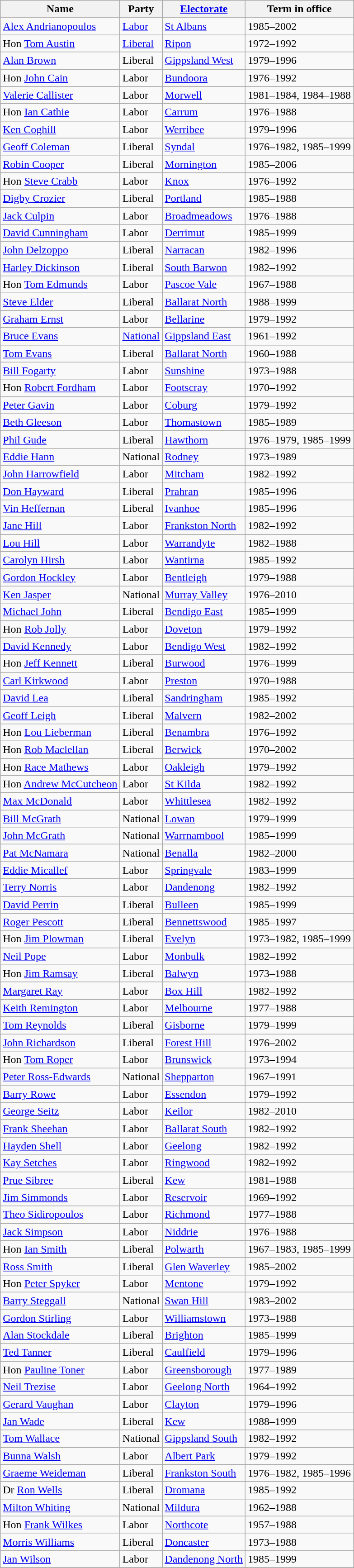<table class="wikitable sortable">
<tr>
<th><strong>Name</strong></th>
<th><strong>Party</strong></th>
<th><strong><a href='#'>Electorate</a></strong></th>
<th><strong>Term in office</strong></th>
</tr>
<tr>
<td><a href='#'>Alex Andrianopoulos</a></td>
<td><a href='#'>Labor</a></td>
<td><a href='#'>St Albans</a></td>
<td>1985–2002</td>
</tr>
<tr>
<td>Hon <a href='#'>Tom Austin</a></td>
<td><a href='#'>Liberal</a></td>
<td><a href='#'>Ripon</a></td>
<td>1972–1992</td>
</tr>
<tr>
<td><a href='#'>Alan Brown</a></td>
<td>Liberal</td>
<td><a href='#'>Gippsland West</a></td>
<td>1979–1996</td>
</tr>
<tr>
<td>Hon <a href='#'>John Cain</a></td>
<td>Labor</td>
<td><a href='#'>Bundoora</a></td>
<td>1976–1992</td>
</tr>
<tr>
<td><a href='#'>Valerie Callister</a></td>
<td>Labor</td>
<td><a href='#'>Morwell</a></td>
<td>1981–1984, 1984–1988</td>
</tr>
<tr>
<td>Hon <a href='#'>Ian Cathie</a></td>
<td>Labor</td>
<td><a href='#'>Carrum</a></td>
<td>1976–1988</td>
</tr>
<tr>
<td><a href='#'>Ken Coghill</a></td>
<td>Labor</td>
<td><a href='#'>Werribee</a></td>
<td>1979–1996</td>
</tr>
<tr>
<td><a href='#'>Geoff Coleman</a></td>
<td>Liberal</td>
<td><a href='#'>Syndal</a></td>
<td>1976–1982, 1985–1999</td>
</tr>
<tr>
<td><a href='#'>Robin Cooper</a></td>
<td>Liberal</td>
<td><a href='#'>Mornington</a></td>
<td>1985–2006</td>
</tr>
<tr>
<td>Hon <a href='#'>Steve Crabb</a></td>
<td>Labor</td>
<td><a href='#'>Knox</a></td>
<td>1976–1992</td>
</tr>
<tr>
<td><a href='#'>Digby Crozier</a></td>
<td>Liberal</td>
<td><a href='#'>Portland</a></td>
<td>1985–1988</td>
</tr>
<tr>
<td><a href='#'>Jack Culpin</a></td>
<td>Labor</td>
<td><a href='#'>Broadmeadows</a></td>
<td>1976–1988</td>
</tr>
<tr>
<td><a href='#'>David Cunningham</a></td>
<td>Labor</td>
<td><a href='#'>Derrimut</a></td>
<td>1985–1999</td>
</tr>
<tr>
<td><a href='#'>John Delzoppo</a></td>
<td>Liberal</td>
<td><a href='#'>Narracan</a></td>
<td>1982–1996</td>
</tr>
<tr>
<td><a href='#'>Harley Dickinson</a></td>
<td>Liberal</td>
<td><a href='#'>South Barwon</a></td>
<td>1982–1992</td>
</tr>
<tr>
<td>Hon <a href='#'>Tom Edmunds</a></td>
<td>Labor</td>
<td><a href='#'>Pascoe Vale</a></td>
<td>1967–1988</td>
</tr>
<tr>
<td><a href='#'>Steve Elder</a> </td>
<td>Liberal</td>
<td><a href='#'>Ballarat North</a></td>
<td>1988–1999</td>
</tr>
<tr>
<td><a href='#'>Graham Ernst</a></td>
<td>Labor</td>
<td><a href='#'>Bellarine</a></td>
<td>1979–1992</td>
</tr>
<tr>
<td><a href='#'>Bruce Evans</a></td>
<td><a href='#'>National</a></td>
<td><a href='#'>Gippsland East</a></td>
<td>1961–1992</td>
</tr>
<tr>
<td><a href='#'>Tom Evans</a> </td>
<td>Liberal</td>
<td><a href='#'>Ballarat North</a></td>
<td>1960–1988</td>
</tr>
<tr>
<td><a href='#'>Bill Fogarty</a></td>
<td>Labor</td>
<td><a href='#'>Sunshine</a></td>
<td>1973–1988</td>
</tr>
<tr>
<td>Hon <a href='#'>Robert Fordham</a></td>
<td>Labor</td>
<td><a href='#'>Footscray</a></td>
<td>1970–1992</td>
</tr>
<tr>
<td><a href='#'>Peter Gavin</a></td>
<td>Labor</td>
<td><a href='#'>Coburg</a></td>
<td>1979–1992</td>
</tr>
<tr>
<td><a href='#'>Beth Gleeson</a></td>
<td>Labor</td>
<td><a href='#'>Thomastown</a></td>
<td>1985–1989</td>
</tr>
<tr>
<td><a href='#'>Phil Gude</a></td>
<td>Liberal</td>
<td><a href='#'>Hawthorn</a></td>
<td>1976–1979, 1985–1999</td>
</tr>
<tr>
<td><a href='#'>Eddie Hann</a></td>
<td>National</td>
<td><a href='#'>Rodney</a></td>
<td>1973–1989</td>
</tr>
<tr>
<td><a href='#'>John Harrowfield</a></td>
<td>Labor</td>
<td><a href='#'>Mitcham</a></td>
<td>1982–1992</td>
</tr>
<tr>
<td><a href='#'>Don Hayward</a></td>
<td>Liberal</td>
<td><a href='#'>Prahran</a></td>
<td>1985–1996</td>
</tr>
<tr>
<td><a href='#'>Vin Heffernan</a></td>
<td>Liberal</td>
<td><a href='#'>Ivanhoe</a></td>
<td>1985–1996</td>
</tr>
<tr>
<td><a href='#'>Jane Hill</a></td>
<td>Labor</td>
<td><a href='#'>Frankston North</a></td>
<td>1982–1992</td>
</tr>
<tr>
<td><a href='#'>Lou Hill</a></td>
<td>Labor</td>
<td><a href='#'>Warrandyte</a></td>
<td>1982–1988</td>
</tr>
<tr>
<td><a href='#'>Carolyn Hirsh</a></td>
<td>Labor</td>
<td><a href='#'>Wantirna</a></td>
<td>1985–1992</td>
</tr>
<tr>
<td><a href='#'>Gordon Hockley</a></td>
<td>Labor</td>
<td><a href='#'>Bentleigh</a></td>
<td>1979–1988</td>
</tr>
<tr>
<td><a href='#'>Ken Jasper</a></td>
<td>National</td>
<td><a href='#'>Murray Valley</a></td>
<td>1976–2010</td>
</tr>
<tr>
<td><a href='#'>Michael John</a></td>
<td>Liberal</td>
<td><a href='#'>Bendigo East</a></td>
<td>1985–1999</td>
</tr>
<tr>
<td>Hon <a href='#'>Rob Jolly</a></td>
<td>Labor</td>
<td><a href='#'>Doveton</a></td>
<td>1979–1992</td>
</tr>
<tr>
<td><a href='#'>David Kennedy</a></td>
<td>Labor</td>
<td><a href='#'>Bendigo West</a></td>
<td>1982–1992</td>
</tr>
<tr>
<td>Hon <a href='#'>Jeff Kennett</a></td>
<td>Liberal</td>
<td><a href='#'>Burwood</a></td>
<td>1976–1999</td>
</tr>
<tr>
<td><a href='#'>Carl Kirkwood</a></td>
<td>Labor</td>
<td><a href='#'>Preston</a></td>
<td>1970–1988</td>
</tr>
<tr>
<td><a href='#'>David Lea</a></td>
<td>Liberal</td>
<td><a href='#'>Sandringham</a></td>
<td>1985–1992</td>
</tr>
<tr>
<td><a href='#'>Geoff Leigh</a></td>
<td>Liberal</td>
<td><a href='#'>Malvern</a></td>
<td>1982–2002</td>
</tr>
<tr>
<td>Hon <a href='#'>Lou Lieberman</a></td>
<td>Liberal</td>
<td><a href='#'>Benambra</a></td>
<td>1976–1992</td>
</tr>
<tr>
<td>Hon <a href='#'>Rob Maclellan</a></td>
<td>Liberal</td>
<td><a href='#'>Berwick</a></td>
<td>1970–2002</td>
</tr>
<tr>
<td>Hon <a href='#'>Race Mathews</a></td>
<td>Labor</td>
<td><a href='#'>Oakleigh</a></td>
<td>1979–1992</td>
</tr>
<tr>
<td>Hon <a href='#'>Andrew McCutcheon</a></td>
<td>Labor</td>
<td><a href='#'>St Kilda</a></td>
<td>1982–1992</td>
</tr>
<tr>
<td><a href='#'>Max McDonald</a></td>
<td>Labor</td>
<td><a href='#'>Whittlesea</a></td>
<td>1982–1992</td>
</tr>
<tr>
<td><a href='#'>Bill McGrath</a></td>
<td>National</td>
<td><a href='#'>Lowan</a></td>
<td>1979–1999</td>
</tr>
<tr>
<td><a href='#'>John McGrath</a></td>
<td>National</td>
<td><a href='#'>Warrnambool</a></td>
<td>1985–1999</td>
</tr>
<tr>
<td><a href='#'>Pat McNamara</a></td>
<td>National</td>
<td><a href='#'>Benalla</a></td>
<td>1982–2000</td>
</tr>
<tr>
<td><a href='#'>Eddie Micallef</a></td>
<td>Labor</td>
<td><a href='#'>Springvale</a></td>
<td>1983–1999</td>
</tr>
<tr>
<td><a href='#'>Terry Norris</a></td>
<td>Labor</td>
<td><a href='#'>Dandenong</a></td>
<td>1982–1992</td>
</tr>
<tr>
<td><a href='#'>David Perrin</a></td>
<td>Liberal</td>
<td><a href='#'>Bulleen</a></td>
<td>1985–1999</td>
</tr>
<tr>
<td><a href='#'>Roger Pescott</a></td>
<td>Liberal</td>
<td><a href='#'>Bennettswood</a></td>
<td>1985–1997</td>
</tr>
<tr>
<td>Hon <a href='#'>Jim Plowman</a></td>
<td>Liberal</td>
<td><a href='#'>Evelyn</a></td>
<td>1973–1982, 1985–1999</td>
</tr>
<tr>
<td><a href='#'>Neil Pope</a></td>
<td>Labor</td>
<td><a href='#'>Monbulk</a></td>
<td>1982–1992</td>
</tr>
<tr>
<td>Hon <a href='#'>Jim Ramsay</a></td>
<td>Liberal</td>
<td><a href='#'>Balwyn</a></td>
<td>1973–1988</td>
</tr>
<tr>
<td><a href='#'>Margaret Ray</a></td>
<td>Labor</td>
<td><a href='#'>Box Hill</a></td>
<td>1982–1992</td>
</tr>
<tr>
<td><a href='#'>Keith Remington</a></td>
<td>Labor</td>
<td><a href='#'>Melbourne</a></td>
<td>1977–1988</td>
</tr>
<tr>
<td><a href='#'>Tom Reynolds</a></td>
<td>Liberal</td>
<td><a href='#'>Gisborne</a></td>
<td>1979–1999</td>
</tr>
<tr>
<td><a href='#'>John Richardson</a></td>
<td>Liberal</td>
<td><a href='#'>Forest Hill</a></td>
<td>1976–2002</td>
</tr>
<tr>
<td>Hon <a href='#'>Tom Roper</a></td>
<td>Labor</td>
<td><a href='#'>Brunswick</a></td>
<td>1973–1994</td>
</tr>
<tr>
<td><a href='#'>Peter Ross-Edwards</a></td>
<td>National</td>
<td><a href='#'>Shepparton</a></td>
<td>1967–1991</td>
</tr>
<tr>
<td><a href='#'>Barry Rowe</a></td>
<td>Labor</td>
<td><a href='#'>Essendon</a></td>
<td>1979–1992</td>
</tr>
<tr>
<td><a href='#'>George Seitz</a></td>
<td>Labor</td>
<td><a href='#'>Keilor</a></td>
<td>1982–2010</td>
</tr>
<tr>
<td><a href='#'>Frank Sheehan</a></td>
<td>Labor</td>
<td><a href='#'>Ballarat South</a></td>
<td>1982–1992</td>
</tr>
<tr>
<td><a href='#'>Hayden Shell</a></td>
<td>Labor</td>
<td><a href='#'>Geelong</a></td>
<td>1982–1992</td>
</tr>
<tr>
<td><a href='#'>Kay Setches</a></td>
<td>Labor</td>
<td><a href='#'>Ringwood</a></td>
<td>1982–1992</td>
</tr>
<tr>
<td><a href='#'>Prue Sibree</a> </td>
<td>Liberal</td>
<td><a href='#'>Kew</a></td>
<td>1981–1988</td>
</tr>
<tr>
<td><a href='#'>Jim Simmonds</a></td>
<td>Labor</td>
<td><a href='#'>Reservoir</a></td>
<td>1969–1992</td>
</tr>
<tr>
<td><a href='#'>Theo Sidiropoulos</a></td>
<td>Labor</td>
<td><a href='#'>Richmond</a></td>
<td>1977–1988</td>
</tr>
<tr>
<td><a href='#'>Jack Simpson</a></td>
<td>Labor</td>
<td><a href='#'>Niddrie</a></td>
<td>1976–1988</td>
</tr>
<tr>
<td>Hon <a href='#'>Ian Smith</a></td>
<td>Liberal</td>
<td><a href='#'>Polwarth</a></td>
<td>1967–1983, 1985–1999</td>
</tr>
<tr>
<td><a href='#'>Ross Smith</a></td>
<td>Liberal</td>
<td><a href='#'>Glen Waverley</a></td>
<td>1985–2002</td>
</tr>
<tr>
<td>Hon <a href='#'>Peter Spyker</a></td>
<td>Labor</td>
<td><a href='#'>Mentone</a></td>
<td>1979–1992</td>
</tr>
<tr>
<td><a href='#'>Barry Steggall</a></td>
<td>National</td>
<td><a href='#'>Swan Hill</a></td>
<td>1983–2002</td>
</tr>
<tr>
<td><a href='#'>Gordon Stirling</a></td>
<td>Labor</td>
<td><a href='#'>Williamstown</a></td>
<td>1973–1988</td>
</tr>
<tr>
<td><a href='#'>Alan Stockdale</a></td>
<td>Liberal</td>
<td><a href='#'>Brighton</a></td>
<td>1985–1999</td>
</tr>
<tr>
<td><a href='#'>Ted Tanner</a></td>
<td>Liberal</td>
<td><a href='#'>Caulfield</a></td>
<td>1979–1996</td>
</tr>
<tr>
<td>Hon <a href='#'>Pauline Toner</a></td>
<td>Labor</td>
<td><a href='#'>Greensborough</a></td>
<td>1977–1989</td>
</tr>
<tr>
<td><a href='#'>Neil Trezise</a></td>
<td>Labor</td>
<td><a href='#'>Geelong North</a></td>
<td>1964–1992</td>
</tr>
<tr>
<td><a href='#'>Gerard Vaughan</a></td>
<td>Labor</td>
<td><a href='#'>Clayton</a></td>
<td>1979–1996</td>
</tr>
<tr>
<td><a href='#'>Jan Wade</a> </td>
<td>Liberal</td>
<td><a href='#'>Kew</a></td>
<td>1988–1999</td>
</tr>
<tr>
<td><a href='#'>Tom Wallace</a></td>
<td>National</td>
<td><a href='#'>Gippsland South</a></td>
<td>1982–1992</td>
</tr>
<tr>
<td><a href='#'>Bunna Walsh</a></td>
<td>Labor</td>
<td><a href='#'>Albert Park</a></td>
<td>1979–1992</td>
</tr>
<tr>
<td><a href='#'>Graeme Weideman</a></td>
<td>Liberal</td>
<td><a href='#'>Frankston South</a></td>
<td>1976–1982, 1985–1996</td>
</tr>
<tr>
<td>Dr <a href='#'>Ron Wells</a></td>
<td>Liberal</td>
<td><a href='#'>Dromana</a></td>
<td>1985–1992</td>
</tr>
<tr>
<td><a href='#'>Milton Whiting</a></td>
<td>National</td>
<td><a href='#'>Mildura</a></td>
<td>1962–1988</td>
</tr>
<tr>
<td>Hon <a href='#'>Frank Wilkes</a></td>
<td>Labor</td>
<td><a href='#'>Northcote</a></td>
<td>1957–1988</td>
</tr>
<tr>
<td><a href='#'>Morris Williams</a></td>
<td>Liberal</td>
<td><a href='#'>Doncaster</a></td>
<td>1973–1988</td>
</tr>
<tr>
<td><a href='#'>Jan Wilson</a></td>
<td>Labor</td>
<td><a href='#'>Dandenong North</a></td>
<td>1985–1999</td>
</tr>
<tr>
</tr>
</table>
